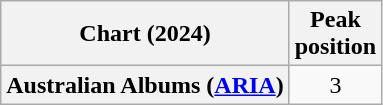<table class="wikitable plainrowheaders" style="text-align:center">
<tr>
<th scope="col">Chart (2024)</th>
<th scope="col">Peak<br>position</th>
</tr>
<tr>
<th scope="row">Australian Albums (<a href='#'>ARIA</a>)</th>
<td>3</td>
</tr>
</table>
